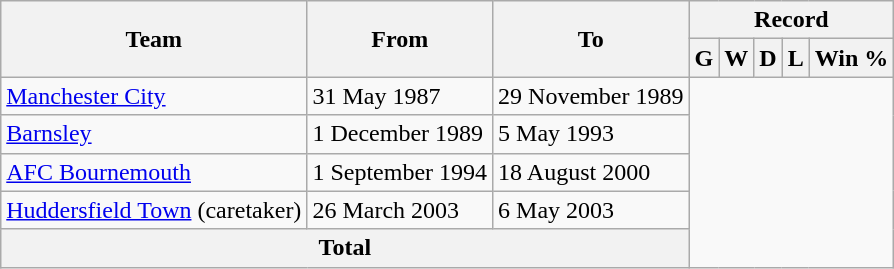<table class="wikitable" style="text-align: center">
<tr>
<th rowspan="2">Team</th>
<th rowspan="2">From</th>
<th rowspan="2">To</th>
<th colspan="5">Record</th>
</tr>
<tr>
<th>G</th>
<th>W</th>
<th>D</th>
<th>L</th>
<th>Win %</th>
</tr>
<tr>
<td align=left><a href='#'>Manchester City</a></td>
<td align=left>31 May 1987</td>
<td align=left>29 November 1989<br></td>
</tr>
<tr>
<td align=left><a href='#'>Barnsley</a></td>
<td align=left>1 December 1989</td>
<td align=left>5 May 1993<br></td>
</tr>
<tr>
<td align=left><a href='#'>AFC Bournemouth</a></td>
<td align=left>1 September 1994</td>
<td align=left>18 August 2000<br></td>
</tr>
<tr>
<td align=left><a href='#'>Huddersfield Town</a> (caretaker)</td>
<td align=left>26 March 2003</td>
<td align=left>6 May 2003<br></td>
</tr>
<tr>
<th colspan="3">Total<br></th>
</tr>
</table>
